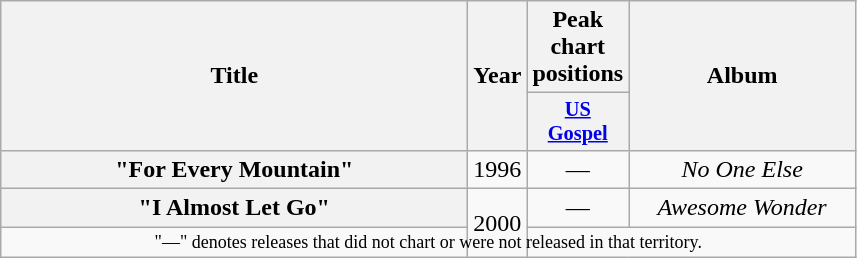<table class="wikitable plainrowheaders" style="text-align:center;" border="1">
<tr>
<th scope="col" rowspan="2" style="width:19em;">Title</th>
<th scope="col" rowspan="2" style="width:1em;">Year</th>
<th scope="col" style="width:1em;">Peak chart positions</th>
<th scope="col" rowspan="2" style="width:9em;">Album</th>
</tr>
<tr>
<th scope="col" style="width:3em;font-size:85%;"><a href='#'>US<br>Gospel</a><br></th>
</tr>
<tr>
<th scope="row">"For Every Mountain"</th>
<td rowspan=1>1996</td>
<td>—</td>
<td><em>No One Else</em></td>
</tr>
<tr>
<th scope="row">"I Almost Let Go"</th>
<td rowspan=2>2000</td>
<td>—</td>
<td><em>Awesome Wonder</em></td>
</tr>
<tr>
<td colspan="9" style="text-align:center; font-size:9pt;">"—" denotes releases that did not chart or were not released in that territory.</td>
</tr>
</table>
